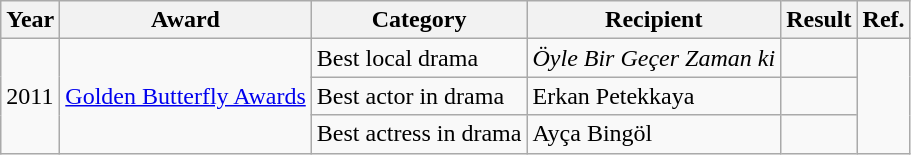<table class="wikitable">
<tr>
<th>Year</th>
<th>Award</th>
<th>Category</th>
<th>Recipient</th>
<th>Result</th>
<th>Ref.</th>
</tr>
<tr>
<td rowspan="3">2011</td>
<td rowspan="3"><a href='#'>Golden Butterfly Awards</a></td>
<td>Best local drama</td>
<td><em>Öyle Bir Geçer Zaman ki</em></td>
<td></td>
<td rowspan="3"></td>
</tr>
<tr>
<td>Best actor in drama</td>
<td>Erkan Petekkaya</td>
<td></td>
</tr>
<tr>
<td>Best actress in drama</td>
<td>Ayça Bingöl</td>
<td></td>
</tr>
</table>
